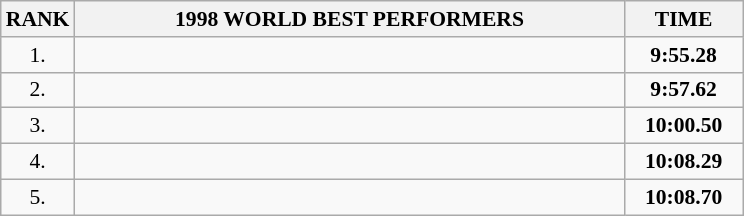<table class="wikitable" style="border-collapse: collapse; font-size: 90%;">
<tr>
<th>RANK</th>
<th align="center" style="width: 25em">1998 WORLD BEST PERFORMERS</th>
<th align="center" style="width: 5em">TIME</th>
</tr>
<tr>
<td align="center">1.</td>
<td></td>
<td align="center"><strong>9:55.28</strong></td>
</tr>
<tr>
<td align="center">2.</td>
<td></td>
<td align="center"><strong>9:57.62</strong></td>
</tr>
<tr>
<td align="center">3.</td>
<td></td>
<td align="center"><strong>10:00.50</strong></td>
</tr>
<tr>
<td align="center">4.</td>
<td></td>
<td align="center"><strong>10:08.29</strong></td>
</tr>
<tr>
<td align="center">5.</td>
<td></td>
<td align="center"><strong>10:08.70</strong></td>
</tr>
</table>
